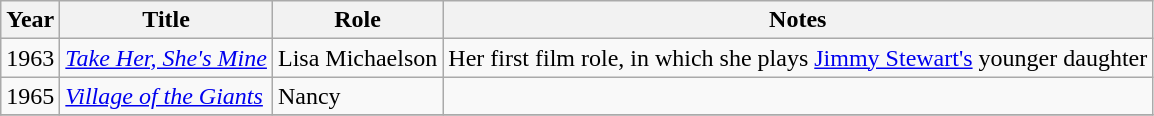<table class="wikitable sortable plainrowheaders">
<tr>
<th scope="col">Year</th>
<th scope="col">Title</th>
<th scope="col">Role</th>
<th scope="col">Notes</th>
</tr>
<tr>
<td>1963</td>
<td><em><a href='#'>Take Her, She's Mine</a></em></td>
<td>Lisa Michaelson</td>
<td>Her first film role, in which she plays <a href='#'>Jimmy Stewart's</a> younger daughter</td>
</tr>
<tr>
<td>1965</td>
<td><em><a href='#'>Village of the Giants</a></em></td>
<td>Nancy</td>
<td></td>
</tr>
<tr>
</tr>
</table>
